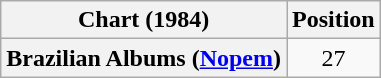<table class="wikitable sortable plainrowheaders" style="text-align:center">
<tr>
<th>Chart (1984)</th>
<th>Position</th>
</tr>
<tr>
<th scope="row">Brazilian Albums (<a href='#'>Nopem</a>)</th>
<td align="center">27</td>
</tr>
</table>
